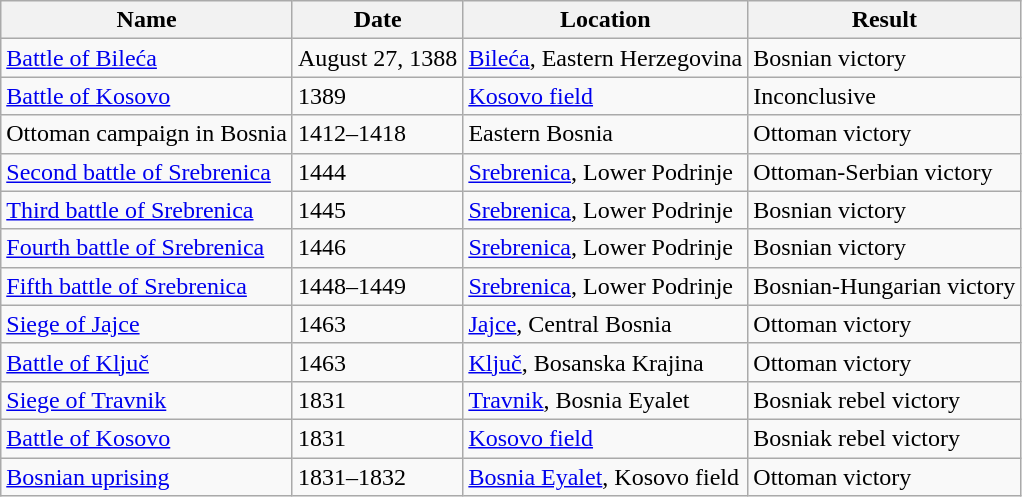<table class="wikitable">
<tr>
<th>Name</th>
<th>Date</th>
<th>Location</th>
<th>Result</th>
</tr>
<tr>
<td><a href='#'>Battle of Bileća</a></td>
<td>August 27, 1388</td>
<td><a href='#'>Bileća</a>, Eastern Herzegovina</td>
<td>Bosnian victory</td>
</tr>
<tr>
<td><a href='#'>Battle of Kosovo</a></td>
<td>1389</td>
<td><a href='#'>Kosovo field</a></td>
<td>Inconclusive</td>
</tr>
<tr>
<td>Ottoman campaign in Bosnia</td>
<td>1412–1418</td>
<td>Eastern Bosnia</td>
<td>Ottoman victory</td>
</tr>
<tr>
<td><a href='#'>Second battle of Srebrenica</a></td>
<td>1444</td>
<td><a href='#'>Srebrenica</a>, Lower Podrinje</td>
<td>Ottoman-Serbian victory</td>
</tr>
<tr>
<td><a href='#'>Third battle of Srebrenica</a></td>
<td>1445</td>
<td><a href='#'>Srebrenica</a>, Lower Podrinje</td>
<td>Bosnian victory</td>
</tr>
<tr>
<td><a href='#'>Fourth battle of Srebrenica</a></td>
<td>1446</td>
<td><a href='#'>Srebrenica</a>, Lower Podrinje</td>
<td>Bosnian victory</td>
</tr>
<tr>
<td><a href='#'>Fifth battle of Srebrenica</a></td>
<td>1448–1449</td>
<td><a href='#'>Srebrenica</a>, Lower Podrinje</td>
<td>Bosnian-Hungarian victory</td>
</tr>
<tr>
<td><a href='#'>Siege of Jajce</a></td>
<td>1463</td>
<td><a href='#'>Jajce</a>, Central Bosnia</td>
<td>Ottoman victory</td>
</tr>
<tr>
<td><a href='#'>Battle of Ključ</a></td>
<td>1463</td>
<td><a href='#'>Ključ</a>, Bosanska Krajina</td>
<td>Ottoman victory</td>
</tr>
<tr>
<td><a href='#'>Siege of Travnik</a></td>
<td>1831</td>
<td><a href='#'>Travnik</a>, Bosnia Eyalet</td>
<td>Bosniak rebel victory</td>
</tr>
<tr>
<td><a href='#'>Battle of Kosovo</a></td>
<td>1831</td>
<td><a href='#'>Kosovo field</a></td>
<td>Bosniak rebel victory</td>
</tr>
<tr>
<td><a href='#'>Bosnian uprising</a></td>
<td>1831–1832</td>
<td><a href='#'>Bosnia Eyalet</a>, Kosovo field</td>
<td>Ottoman victory</td>
</tr>
</table>
